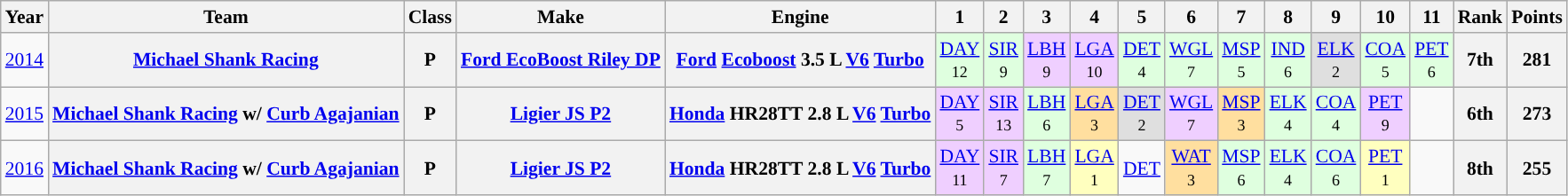<table class="wikitable" style="text-align:center; font-size:90%">
<tr>
<th>Year</th>
<th>Team</th>
<th>Class</th>
<th>Make</th>
<th>Engine</th>
<th>1</th>
<th>2</th>
<th>3</th>
<th>4</th>
<th>5</th>
<th>6</th>
<th>7</th>
<th>8</th>
<th>9</th>
<th>10</th>
<th>11</th>
<th>Rank</th>
<th>Points</th>
</tr>
<tr>
<td><a href='#'>2014</a></td>
<th><a href='#'>Michael Shank Racing</a></th>
<th>P</th>
<th><a href='#'>Ford EcoBoost Riley DP</a></th>
<th><a href='#'>Ford</a> <a href='#'>Ecoboost</a> 3.5 L <a href='#'>V6</a> <a href='#'>Turbo</a></th>
<td style="background:#DFFFDF;"><a href='#'>DAY</a><br><small>12</small></td>
<td style="background:#DFFFDF;"><a href='#'>SIR</a><br><small>9</small></td>
<td style="background:#EFCFFF;"><a href='#'>LBH</a><br><small>9</small></td>
<td style="background:#EFCFFF;"><a href='#'>LGA</a><br><small>10</small></td>
<td style="background:#DFFFDF;"><a href='#'>DET</a><br><small>4</small></td>
<td style="background:#DFFFDF;"><a href='#'>WGL</a><br><small>7</small></td>
<td style="background:#DFFFDF;"><a href='#'>MSP</a><br><small>5</small></td>
<td style="background:#DFFFDF;"><a href='#'>IND</a><br><small>6</small></td>
<td style="background:#DFDFDF;"><a href='#'>ELK</a><br><small>2</small></td>
<td style="background:#DFFFDF;"><a href='#'>COA</a><br><small>5</small></td>
<td style="background:#DFFFDF;"><a href='#'>PET</a><br><small>6</small></td>
<th>7th</th>
<th>281</th>
</tr>
<tr>
<td><a href='#'>2015</a></td>
<th><a href='#'>Michael Shank Racing</a> w/ <a href='#'>Curb Agajanian</a></th>
<th>P</th>
<th><a href='#'>Ligier JS P2</a></th>
<th><a href='#'>Honda</a> HR28TT 2.8 L <a href='#'>V6</a> <a href='#'>Turbo</a></th>
<td style="background:#EFCFFF;"><a href='#'>DAY</a><br><small>5</small></td>
<td style="background:#EFCFFF;"><a href='#'>SIR</a><br><small>13</small></td>
<td style="background:#DFFFDF;"><a href='#'>LBH</a><br><small>6</small></td>
<td style="background:#FFDF9F;"><a href='#'>LGA</a><br><small>3</small></td>
<td style="background:#DFDFDF;"><a href='#'>DET</a><br><small>2</small></td>
<td style="background:#EFCFFF;"><a href='#'>WGL</a><br><small>7</small></td>
<td style="background:#FFDF9F;"><a href='#'>MSP</a><br><small>3</small></td>
<td style="background:#DFFFDF;"><a href='#'>ELK</a><br><small>4</small></td>
<td style="background:#DFFFDF;"><a href='#'>COA</a><br><small>4</small></td>
<td style="background:#EFCFFF;"><a href='#'>PET</a><br><small>9</small></td>
<td></td>
<th>6th</th>
<th>273</th>
</tr>
<tr>
<td><a href='#'>2016</a></td>
<th><a href='#'>Michael Shank Racing</a> w/ <a href='#'>Curb Agajanian</a></th>
<th>P</th>
<th><a href='#'>Ligier JS P2</a></th>
<th><a href='#'>Honda</a> HR28TT 2.8 L <a href='#'>V6</a> <a href='#'>Turbo</a></th>
<td style="background:#EFCFFF;"><a href='#'>DAY</a><br><small>11</small></td>
<td style="background:#EFCFFF;"><a href='#'>SIR</a><br><small>7</small></td>
<td style="background:#DFFFDF;"><a href='#'>LBH</a><br><small>7</small></td>
<td style="background:#FFFFBF;"><a href='#'>LGA</a><br><small>1</small></td>
<td><a href='#'>DET</a><br><small> </small></td>
<td style="background:#FFDF9F;"><a href='#'>WAT</a><br><small>3</small></td>
<td style="background:#DFFFDF;"><a href='#'>MSP</a><br><small>6</small></td>
<td style="background:#DFFFDF;"><a href='#'>ELK</a><br><small>4</small></td>
<td style="background:#DFFFDF;"><a href='#'>COA</a><br><small>6</small></td>
<td style="background:#FFFFBF;"><a href='#'>PET</a><br><small>1</small></td>
<td></td>
<th>8th</th>
<th>255</th>
</tr>
</table>
